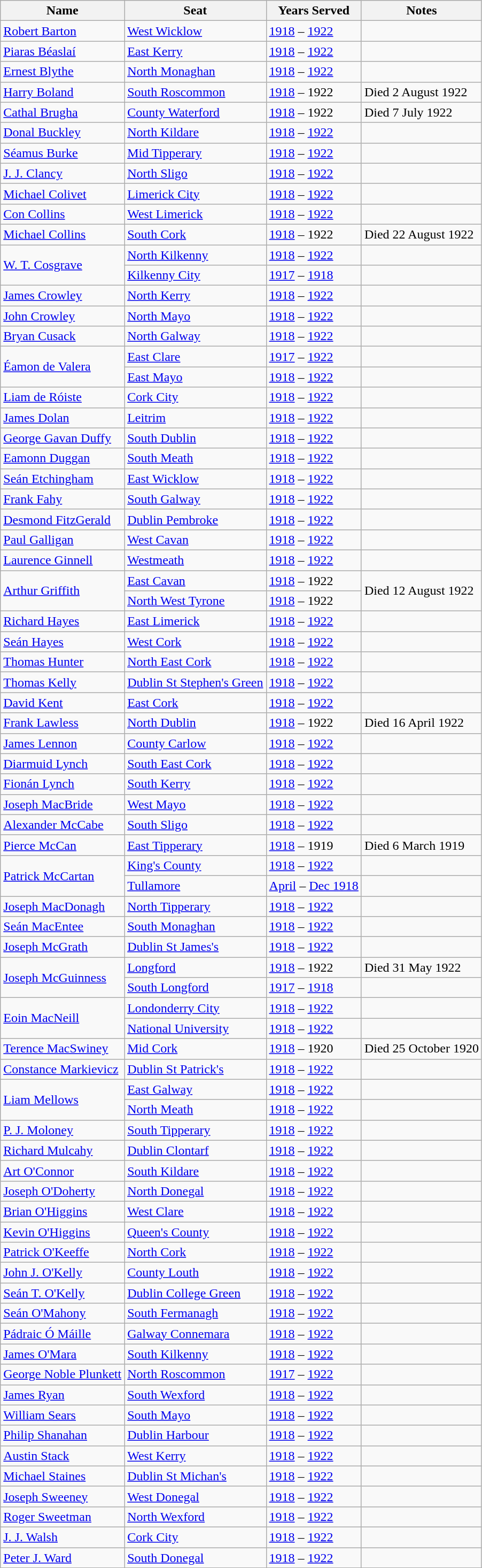<table class="wikitable sortable">
<tr>
<th>Name</th>
<th>Seat</th>
<th>Years Served </th>
<th>Notes</th>
</tr>
<tr>
<td><a href='#'>Robert Barton</a></td>
<td><a href='#'>West Wicklow</a></td>
<td><a href='#'>1918</a> – <a href='#'>1922</a></td>
<td></td>
</tr>
<tr>
<td><a href='#'>Piaras Béaslaí</a></td>
<td><a href='#'>East Kerry</a></td>
<td><a href='#'>1918</a> – <a href='#'>1922</a></td>
<td></td>
</tr>
<tr>
<td><a href='#'>Ernest Blythe</a></td>
<td><a href='#'>North Monaghan</a></td>
<td><a href='#'>1918</a> – <a href='#'>1922</a></td>
<td></td>
</tr>
<tr>
<td><a href='#'>Harry Boland</a></td>
<td><a href='#'>South Roscommon</a></td>
<td><a href='#'>1918</a> – 1922</td>
<td>Died 2 August 1922</td>
</tr>
<tr>
<td><a href='#'>Cathal Brugha</a></td>
<td><a href='#'>County Waterford</a></td>
<td><a href='#'>1918</a> – 1922</td>
<td>Died 7 July 1922</td>
</tr>
<tr>
<td><a href='#'>Donal Buckley</a></td>
<td><a href='#'>North Kildare</a></td>
<td><a href='#'>1918</a> – <a href='#'>1922</a></td>
<td></td>
</tr>
<tr>
<td><a href='#'>Séamus Burke</a></td>
<td><a href='#'>Mid Tipperary</a></td>
<td><a href='#'>1918</a> – <a href='#'>1922</a></td>
<td></td>
</tr>
<tr>
<td><a href='#'>J. J. Clancy</a></td>
<td><a href='#'>North Sligo</a></td>
<td><a href='#'>1918</a> – <a href='#'>1922</a></td>
<td></td>
</tr>
<tr>
<td><a href='#'>Michael Colivet</a></td>
<td><a href='#'>Limerick City</a></td>
<td><a href='#'>1918</a> – <a href='#'>1922</a></td>
<td></td>
</tr>
<tr>
<td><a href='#'>Con Collins</a></td>
<td><a href='#'>West Limerick</a></td>
<td><a href='#'>1918</a> – <a href='#'>1922</a></td>
<td></td>
</tr>
<tr>
<td><a href='#'>Michael Collins</a></td>
<td><a href='#'>South Cork</a></td>
<td><a href='#'>1918</a> – 1922</td>
<td>Died 22 August 1922</td>
</tr>
<tr>
<td rowspan=2><a href='#'>W. T. Cosgrave</a></td>
<td><a href='#'>North Kilkenny</a></td>
<td><a href='#'>1918</a> – <a href='#'>1922</a></td>
<td></td>
</tr>
<tr>
<td><a href='#'>Kilkenny City</a></td>
<td><a href='#'>1917</a> – <a href='#'>1918</a></td>
<td></td>
</tr>
<tr>
<td><a href='#'>James Crowley</a></td>
<td><a href='#'>North Kerry</a></td>
<td><a href='#'>1918</a> – <a href='#'>1922</a></td>
<td></td>
</tr>
<tr>
<td><a href='#'>John Crowley</a></td>
<td><a href='#'>North Mayo</a></td>
<td><a href='#'>1918</a> – <a href='#'>1922</a></td>
<td></td>
</tr>
<tr>
<td><a href='#'>Bryan Cusack</a></td>
<td><a href='#'>North Galway</a></td>
<td><a href='#'>1918</a> – <a href='#'>1922</a></td>
<td></td>
</tr>
<tr>
<td rowspan=2><a href='#'>Éamon de Valera</a></td>
<td><a href='#'>East Clare</a></td>
<td><a href='#'>1917</a> – <a href='#'>1922</a></td>
<td></td>
</tr>
<tr>
<td><a href='#'>East Mayo</a></td>
<td><a href='#'>1918</a> – <a href='#'>1922</a></td>
<td></td>
</tr>
<tr>
<td><a href='#'>Liam de Róiste</a></td>
<td><a href='#'>Cork City</a></td>
<td><a href='#'>1918</a> – <a href='#'>1922</a></td>
<td></td>
</tr>
<tr>
<td><a href='#'>James Dolan</a></td>
<td><a href='#'>Leitrim</a></td>
<td><a href='#'>1918</a> – <a href='#'>1922</a></td>
<td></td>
</tr>
<tr>
<td><a href='#'>George Gavan Duffy</a></td>
<td><a href='#'>South Dublin</a></td>
<td><a href='#'>1918</a> – <a href='#'>1922</a></td>
<td></td>
</tr>
<tr>
<td><a href='#'>Eamonn Duggan</a></td>
<td><a href='#'>South Meath</a></td>
<td><a href='#'>1918</a> – <a href='#'>1922</a></td>
<td></td>
</tr>
<tr>
<td><a href='#'>Seán Etchingham</a></td>
<td><a href='#'>East Wicklow</a></td>
<td><a href='#'>1918</a> – <a href='#'>1922</a></td>
<td></td>
</tr>
<tr>
<td><a href='#'>Frank Fahy</a></td>
<td><a href='#'>South Galway</a></td>
<td><a href='#'>1918</a> – <a href='#'>1922</a></td>
<td></td>
</tr>
<tr>
<td><a href='#'>Desmond FitzGerald</a></td>
<td><a href='#'>Dublin Pembroke</a></td>
<td><a href='#'>1918</a> – <a href='#'>1922</a></td>
<td></td>
</tr>
<tr>
<td><a href='#'>Paul Galligan</a></td>
<td><a href='#'>West Cavan</a></td>
<td><a href='#'>1918</a> – <a href='#'>1922</a></td>
<td></td>
</tr>
<tr>
<td><a href='#'>Laurence Ginnell</a></td>
<td><a href='#'>Westmeath</a></td>
<td><a href='#'>1918</a> – <a href='#'>1922</a></td>
<td></td>
</tr>
<tr>
<td rowspan=2><a href='#'>Arthur Griffith</a></td>
<td><a href='#'>East Cavan</a></td>
<td><a href='#'>1918</a> – 1922</td>
<td rowspan=2>Died 12 August 1922</td>
</tr>
<tr>
<td><a href='#'>North West Tyrone</a></td>
<td><a href='#'>1918</a> – 1922</td>
</tr>
<tr>
<td><a href='#'>Richard Hayes</a></td>
<td><a href='#'>East Limerick</a></td>
<td><a href='#'>1918</a> – <a href='#'>1922</a></td>
<td></td>
</tr>
<tr>
<td><a href='#'>Seán Hayes</a></td>
<td><a href='#'>West Cork</a></td>
<td><a href='#'>1918</a> – <a href='#'>1922</a></td>
<td></td>
</tr>
<tr>
<td><a href='#'>Thomas Hunter</a></td>
<td><a href='#'>North East Cork</a></td>
<td><a href='#'>1918</a> – <a href='#'>1922</a></td>
<td></td>
</tr>
<tr>
<td><a href='#'>Thomas Kelly</a></td>
<td><a href='#'>Dublin St Stephen's Green</a></td>
<td><a href='#'>1918</a> – <a href='#'>1922</a></td>
<td></td>
</tr>
<tr>
<td><a href='#'>David Kent</a></td>
<td><a href='#'>East Cork</a></td>
<td><a href='#'>1918</a> – <a href='#'>1922</a></td>
<td></td>
</tr>
<tr>
<td><a href='#'>Frank Lawless</a></td>
<td><a href='#'>North Dublin</a></td>
<td><a href='#'>1918</a> – 1922</td>
<td>Died 16 April 1922</td>
</tr>
<tr>
<td><a href='#'>James Lennon</a></td>
<td><a href='#'>County Carlow</a></td>
<td><a href='#'>1918</a> – <a href='#'>1922</a></td>
<td></td>
</tr>
<tr>
<td><a href='#'>Diarmuid Lynch</a></td>
<td><a href='#'>South East Cork</a></td>
<td><a href='#'>1918</a> – <a href='#'>1922</a></td>
<td></td>
</tr>
<tr>
<td><a href='#'>Fionán Lynch</a></td>
<td><a href='#'>South Kerry</a></td>
<td><a href='#'>1918</a> – <a href='#'>1922</a></td>
<td></td>
</tr>
<tr>
<td><a href='#'>Joseph MacBride</a></td>
<td><a href='#'>West Mayo</a></td>
<td><a href='#'>1918</a> – <a href='#'>1922</a></td>
<td></td>
</tr>
<tr>
<td><a href='#'>Alexander McCabe</a></td>
<td><a href='#'>South Sligo</a></td>
<td><a href='#'>1918</a> – <a href='#'>1922</a></td>
<td></td>
</tr>
<tr>
<td><a href='#'>Pierce McCan</a></td>
<td><a href='#'>East Tipperary</a></td>
<td><a href='#'>1918</a> – 1919</td>
<td>Died 6 March 1919</td>
</tr>
<tr>
<td rowspan=2><a href='#'>Patrick McCartan</a></td>
<td><a href='#'>King's County</a></td>
<td><a href='#'>1918</a> – <a href='#'>1922</a></td>
<td></td>
</tr>
<tr>
<td><a href='#'>Tullamore</a></td>
<td><a href='#'>April</a> – <a href='#'>Dec 1918</a></td>
</tr>
<tr>
<td><a href='#'>Joseph MacDonagh</a></td>
<td><a href='#'>North Tipperary</a></td>
<td><a href='#'>1918</a> – <a href='#'>1922</a></td>
<td></td>
</tr>
<tr>
<td><a href='#'>Seán MacEntee</a></td>
<td><a href='#'>South Monaghan</a></td>
<td><a href='#'>1918</a> – <a href='#'>1922</a></td>
<td></td>
</tr>
<tr>
<td><a href='#'>Joseph McGrath</a></td>
<td><a href='#'>Dublin St James's</a></td>
<td><a href='#'>1918</a> – <a href='#'>1922</a></td>
<td></td>
</tr>
<tr>
<td rowspan=2><a href='#'>Joseph McGuinness</a></td>
<td><a href='#'>Longford</a></td>
<td><a href='#'>1918</a> – 1922</td>
<td>Died 31 May 1922</td>
</tr>
<tr>
<td><a href='#'>South Longford</a></td>
<td><a href='#'>1917</a> – <a href='#'>1918</a></td>
</tr>
<tr>
<td rowspan=2><a href='#'>Eoin MacNeill</a></td>
<td><a href='#'>Londonderry City</a></td>
<td><a href='#'>1918</a> – <a href='#'>1922</a></td>
<td></td>
</tr>
<tr>
<td><a href='#'>National University</a></td>
<td><a href='#'>1918</a> – <a href='#'>1922</a></td>
<td></td>
</tr>
<tr>
<td><a href='#'>Terence MacSwiney</a></td>
<td><a href='#'>Mid Cork</a></td>
<td><a href='#'>1918</a> – 1920</td>
<td>Died 25 October 1920</td>
</tr>
<tr>
<td><a href='#'>Constance Markievicz</a></td>
<td><a href='#'>Dublin St Patrick's</a></td>
<td><a href='#'>1918</a> – <a href='#'>1922</a></td>
<td></td>
</tr>
<tr>
<td rowspan=2><a href='#'>Liam Mellows</a></td>
<td><a href='#'>East Galway</a></td>
<td><a href='#'>1918</a> – <a href='#'>1922</a></td>
<td></td>
</tr>
<tr>
<td><a href='#'>North Meath</a></td>
<td><a href='#'>1918</a> – <a href='#'>1922</a></td>
</tr>
<tr>
<td><a href='#'>P. J. Moloney</a></td>
<td><a href='#'>South Tipperary</a></td>
<td><a href='#'>1918</a> – <a href='#'>1922</a></td>
<td></td>
</tr>
<tr>
<td><a href='#'>Richard Mulcahy</a></td>
<td><a href='#'>Dublin Clontarf</a></td>
<td><a href='#'>1918</a> – <a href='#'>1922</a></td>
<td></td>
</tr>
<tr>
<td><a href='#'>Art O'Connor</a></td>
<td><a href='#'>South Kildare</a></td>
<td><a href='#'>1918</a> – <a href='#'>1922</a></td>
<td></td>
</tr>
<tr>
<td><a href='#'>Joseph O'Doherty</a></td>
<td><a href='#'>North Donegal</a></td>
<td><a href='#'>1918</a> – <a href='#'>1922</a></td>
<td></td>
</tr>
<tr>
<td><a href='#'>Brian O'Higgins</a></td>
<td><a href='#'>West Clare</a></td>
<td><a href='#'>1918</a> – <a href='#'>1922</a></td>
<td></td>
</tr>
<tr>
<td><a href='#'>Kevin O'Higgins</a></td>
<td><a href='#'>Queen's County</a></td>
<td><a href='#'>1918</a> – <a href='#'>1922</a></td>
<td></td>
</tr>
<tr>
<td><a href='#'>Patrick O'Keeffe</a></td>
<td><a href='#'>North Cork</a></td>
<td><a href='#'>1918</a> – <a href='#'>1922</a></td>
<td></td>
</tr>
<tr>
<td><a href='#'>John J. O'Kelly</a></td>
<td><a href='#'>County Louth</a></td>
<td><a href='#'>1918</a> – <a href='#'>1922</a></td>
<td></td>
</tr>
<tr>
<td><a href='#'>Seán T. O'Kelly</a></td>
<td><a href='#'>Dublin College Green</a></td>
<td><a href='#'>1918</a> – <a href='#'>1922</a></td>
<td></td>
</tr>
<tr>
<td><a href='#'>Seán O'Mahony</a></td>
<td><a href='#'>South Fermanagh</a></td>
<td><a href='#'>1918</a> – <a href='#'>1922</a></td>
<td></td>
</tr>
<tr>
<td><a href='#'>Pádraic Ó Máille</a></td>
<td><a href='#'>Galway Connemara</a></td>
<td><a href='#'>1918</a> – <a href='#'>1922</a></td>
<td></td>
</tr>
<tr>
<td><a href='#'>James O'Mara</a></td>
<td><a href='#'>South Kilkenny</a></td>
<td><a href='#'>1918</a> – <a href='#'>1922</a></td>
<td></td>
</tr>
<tr>
<td><a href='#'>George Noble Plunkett</a></td>
<td><a href='#'>North Roscommon</a></td>
<td><a href='#'>1917</a> – <a href='#'>1922</a></td>
<td></td>
</tr>
<tr>
<td><a href='#'>James Ryan</a></td>
<td><a href='#'>South Wexford</a></td>
<td><a href='#'>1918</a> – <a href='#'>1922</a></td>
<td></td>
</tr>
<tr>
<td><a href='#'>William Sears</a></td>
<td><a href='#'>South Mayo</a></td>
<td><a href='#'>1918</a> – <a href='#'>1922</a></td>
<td></td>
</tr>
<tr>
<td><a href='#'>Philip Shanahan</a></td>
<td><a href='#'>Dublin Harbour</a></td>
<td><a href='#'>1918</a> – <a href='#'>1922</a></td>
<td></td>
</tr>
<tr>
<td><a href='#'>Austin Stack</a></td>
<td><a href='#'>West Kerry</a></td>
<td><a href='#'>1918</a> – <a href='#'>1922</a></td>
<td></td>
</tr>
<tr>
<td><a href='#'>Michael Staines</a></td>
<td><a href='#'>Dublin St Michan's</a></td>
<td><a href='#'>1918</a> – <a href='#'>1922</a></td>
<td></td>
</tr>
<tr>
<td><a href='#'>Joseph Sweeney</a></td>
<td><a href='#'>West Donegal</a></td>
<td><a href='#'>1918</a> – <a href='#'>1922</a></td>
<td></td>
</tr>
<tr>
<td><a href='#'>Roger Sweetman</a></td>
<td><a href='#'>North Wexford</a></td>
<td><a href='#'>1918</a> – <a href='#'>1922</a></td>
<td></td>
</tr>
<tr>
<td><a href='#'>J. J. Walsh</a></td>
<td><a href='#'>Cork City</a></td>
<td><a href='#'>1918</a> – <a href='#'>1922</a></td>
<td></td>
</tr>
<tr>
<td><a href='#'>Peter J. Ward</a></td>
<td><a href='#'>South Donegal</a></td>
<td><a href='#'>1918</a> – <a href='#'>1922</a></td>
<td></td>
</tr>
<tr>
</tr>
</table>
